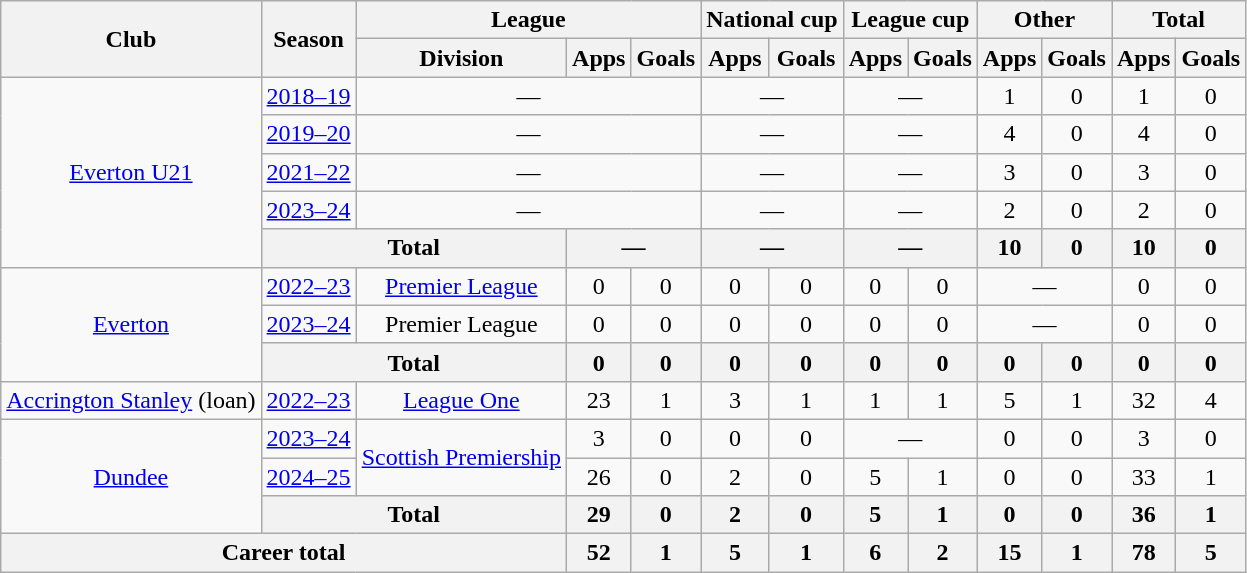<table class="wikitable" style="text-align: center;">
<tr>
<th rowspan=2>Club</th>
<th rowspan=2>Season</th>
<th colspan=3>League</th>
<th colspan=2>National cup</th>
<th colspan=2>League cup</th>
<th colspan=2>Other</th>
<th colspan=2>Total</th>
</tr>
<tr>
<th>Division</th>
<th>Apps</th>
<th>Goals</th>
<th>Apps</th>
<th>Goals</th>
<th>Apps</th>
<th>Goals</th>
<th>Apps</th>
<th>Goals</th>
<th>Apps</th>
<th>Goals</th>
</tr>
<tr>
<td rowspan="5"><a href='#'>Everton U21</a></td>
<td><a href='#'>2018–19</a></td>
<td colspan="3">—</td>
<td colspan="2">—</td>
<td colspan="2">—</td>
<td>1</td>
<td>0</td>
<td>1</td>
<td>0</td>
</tr>
<tr>
<td><a href='#'>2019–20</a></td>
<td colspan="3">—</td>
<td colspan="2">—</td>
<td colspan="2">—</td>
<td>4</td>
<td>0</td>
<td>4</td>
<td>0</td>
</tr>
<tr>
<td><a href='#'>2021–22</a></td>
<td colspan="3">—</td>
<td colspan="2">—</td>
<td colspan="2">—</td>
<td>3</td>
<td>0</td>
<td>3</td>
<td>0</td>
</tr>
<tr>
<td><a href='#'>2023–24</a></td>
<td colspan="3">—</td>
<td colspan="2">—</td>
<td colspan="2">—</td>
<td>2</td>
<td>0</td>
<td>2</td>
<td>0</td>
</tr>
<tr>
<th colspan="2">Total</th>
<th colspan="2">—</th>
<th colspan="2">—</th>
<th colspan="2">—</th>
<th>10</th>
<th>0</th>
<th>10</th>
<th>0</th>
</tr>
<tr>
<td rowspan=3><a href='#'>Everton</a></td>
<td><a href='#'>2022–23</a></td>
<td><a href='#'>Premier League</a></td>
<td>0</td>
<td>0</td>
<td>0</td>
<td>0</td>
<td>0</td>
<td>0</td>
<td colspan="2">—</td>
<td>0</td>
<td>0</td>
</tr>
<tr>
<td><a href='#'>2023–24</a></td>
<td>Premier League</td>
<td>0</td>
<td>0</td>
<td>0</td>
<td>0</td>
<td>0</td>
<td>0</td>
<td colspan="2">—</td>
<td>0</td>
<td>0</td>
</tr>
<tr>
<th colspan="2">Total</th>
<th>0</th>
<th>0</th>
<th>0</th>
<th>0</th>
<th>0</th>
<th>0</th>
<th>0</th>
<th>0</th>
<th>0</th>
<th>0</th>
</tr>
<tr>
<td><a href='#'>Accrington Stanley</a> (loan)</td>
<td><a href='#'>2022–23</a></td>
<td><a href='#'>League One</a></td>
<td>23</td>
<td>1</td>
<td>3</td>
<td>1</td>
<td>1</td>
<td>1</td>
<td>5</td>
<td>1</td>
<td>32</td>
<td>4</td>
</tr>
<tr>
<td rowspan=3><a href='#'>Dundee</a></td>
<td><a href='#'>2023–24</a></td>
<td rowspan=2><a href='#'>Scottish Premiership</a></td>
<td>3</td>
<td>0</td>
<td>0</td>
<td>0</td>
<td colspan="2">—</td>
<td>0</td>
<td>0</td>
<td>3</td>
<td>0</td>
</tr>
<tr>
<td><a href='#'>2024–25</a></td>
<td>26</td>
<td>0</td>
<td>2</td>
<td>0</td>
<td>5</td>
<td>1</td>
<td>0</td>
<td>0</td>
<td>33</td>
<td>1</td>
</tr>
<tr>
<th colspan="2">Total</th>
<th>29</th>
<th>0</th>
<th>2</th>
<th>0</th>
<th>5</th>
<th>1</th>
<th>0</th>
<th>0</th>
<th>36</th>
<th>1</th>
</tr>
<tr>
<th colspan="3">Career total</th>
<th>52</th>
<th>1</th>
<th>5</th>
<th>1</th>
<th>6</th>
<th>2</th>
<th>15</th>
<th>1</th>
<th>78</th>
<th>5</th>
</tr>
</table>
